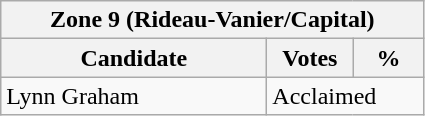<table class="wikitable">
<tr>
<th colspan="3">Zone 9 (Rideau-Vanier/Capital)</th>
</tr>
<tr>
<th style="width: 170px">Candidate</th>
<th style="width: 50px">Votes</th>
<th style="width: 40px">%</th>
</tr>
<tr>
<td>Lynn Graham</td>
<td colspan="2">Acclaimed</td>
</tr>
</table>
